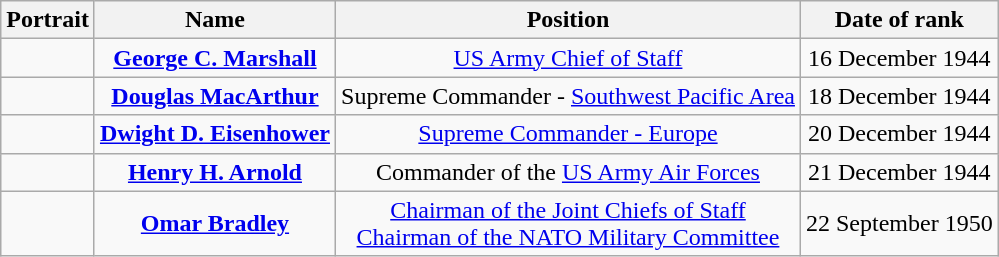<table class="wikitable sortable">
<tr>
<th class="unsortable">Portrait</th>
<th>Name</th>
<th>Position</th>
<th>Date of rank</th>
</tr>
<tr style="text-align:center;">
<td></td>
<td><strong><a href='#'>George C. Marshall</a></strong><br></td>
<td><a href='#'>US Army Chief of Staff</a></td>
<td>16 December 1944</td>
</tr>
<tr style="text-align:center;">
<td></td>
<td><strong><a href='#'>Douglas MacArthur</a></strong><br></td>
<td>Supreme Commander - <a href='#'>Southwest Pacific Area</a></td>
<td>18 December 1944</td>
</tr>
<tr style="text-align:center;">
<td></td>
<td><strong><a href='#'>Dwight D. Eisenhower</a></strong><br></td>
<td><a href='#'>Supreme Commander - Europe</a></td>
<td>20 December 1944</td>
</tr>
<tr style="text-align:center;">
<td></td>
<td><strong><a href='#'>Henry H. Arnold</a></strong><br></td>
<td>Commander of the <a href='#'>US Army Air Forces</a></td>
<td>21 December 1944</td>
</tr>
<tr style="text-align:center;">
<td></td>
<td><strong><a href='#'>Omar Bradley</a></strong><br></td>
<td><a href='#'>Chairman of the Joint Chiefs of Staff</a><br><a href='#'>Chairman of the NATO Military Committee</a></td>
<td>22 September 1950</td>
</tr>
</table>
